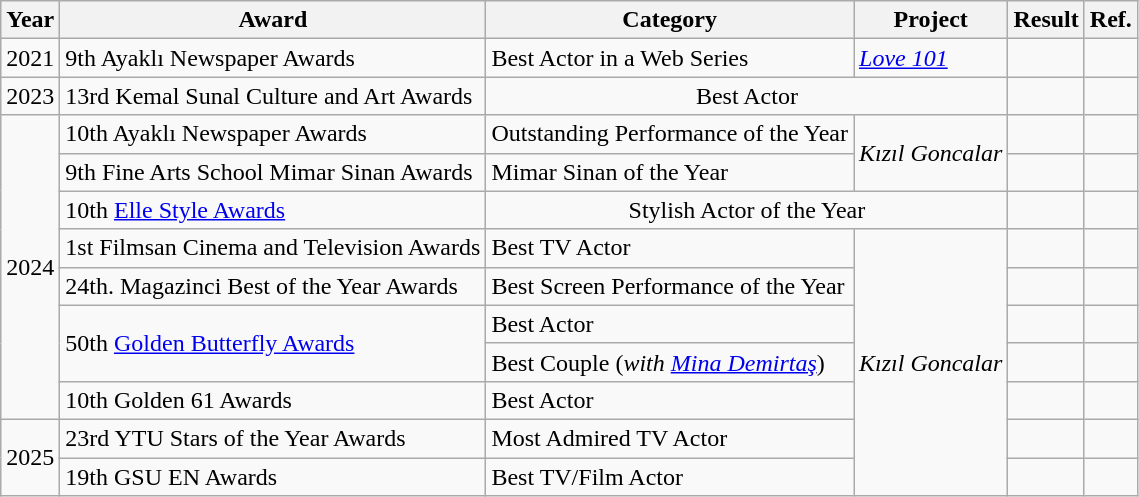<table class="wikitable">
<tr>
<th>Year</th>
<th>Award</th>
<th>Category</th>
<th>Project</th>
<th>Result</th>
<th>Ref.</th>
</tr>
<tr>
<td>2021</td>
<td>9th Ayaklı Newspaper Awards</td>
<td>Best Actor in a Web Series</td>
<td><a href='#'><em>Love 101</em></a></td>
<td></td>
<td></td>
</tr>
<tr>
<td>2023</td>
<td>13rd Kemal Sunal Culture and Art Awards</td>
<td colspan="2" align=center>Best Actor</td>
<td></td>
<td></td>
</tr>
<tr>
<td rowspan="8">2024</td>
<td>10th Ayaklı Newspaper Awards</td>
<td>Outstanding Performance of the Year</td>
<td rowspan="2"><em>Kızıl Goncalar</em></td>
<td></td>
<td></td>
</tr>
<tr>
<td>9th Fine Arts School Mimar Sinan Awards</td>
<td>Mimar Sinan of the Year</td>
<td></td>
<td></td>
</tr>
<tr>
<td>10th <a href='#'>Elle Style Awards</a></td>
<td colspan="2" align=center>Stylish Actor of the Year</td>
<td></td>
<td></td>
</tr>
<tr>
<td>1st Filmsan Cinema and Television Awards</td>
<td>Best TV Actor</td>
<td rowspan="7"><em>Kızıl Goncalar</em></td>
<td></td>
<td></td>
</tr>
<tr>
<td>24th. Magazinci Best of the Year Awards</td>
<td>Best Screen Performance of the Year</td>
<td></td>
<td></td>
</tr>
<tr>
<td rowspan="2">50th <a href='#'>Golden Butterfly Awards</a></td>
<td>Best Actor</td>
<td></td>
<td></td>
</tr>
<tr>
<td>Best Couple (<em>with <a href='#'>Mina Demirtaş</a></em>)</td>
<td></td>
<td></td>
</tr>
<tr>
<td>10th Golden 61 Awards</td>
<td>Best Actor</td>
<td></td>
<td></td>
</tr>
<tr>
<td rowspan="2">2025</td>
<td>23rd YTU Stars of the Year Awards</td>
<td>Most Admired TV Actor</td>
<td></td>
<td></td>
</tr>
<tr>
<td>19th GSU EN Awards</td>
<td>Best TV/Film Actor</td>
<td></td>
<td></td>
</tr>
</table>
